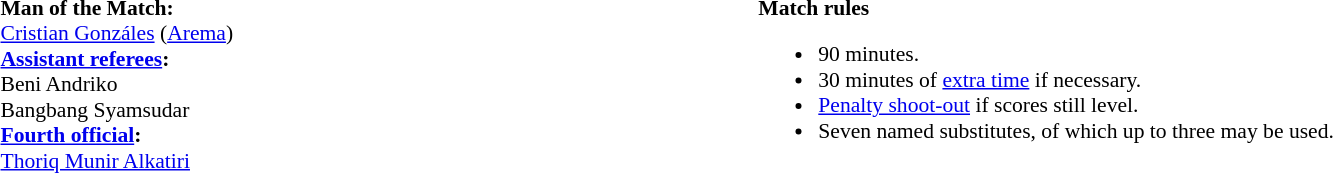<table width=100% style="font-size:90%">
<tr>
<td><br><strong>Man of the Match:</strong>
<br><a href='#'>Cristian Gonzáles</a> (<a href='#'>Arema</a>)<br><strong><a href='#'>Assistant referees</a>:</strong>
<br>Beni Andriko
<br>Bangbang Syamsudar
<br><strong><a href='#'>Fourth official</a>:</strong>
<br><a href='#'>Thoriq Munir Alkatiri</a></td>
<td style="width:60%; vertical-align:top;"><br><strong>Match rules</strong><ul><li>90 minutes.</li><li>30 minutes of <a href='#'>extra time</a> if necessary.</li><li><a href='#'>Penalty shoot-out</a> if scores still level.</li><li>Seven named substitutes, of which up to three may be used.</li></ul></td>
</tr>
</table>
